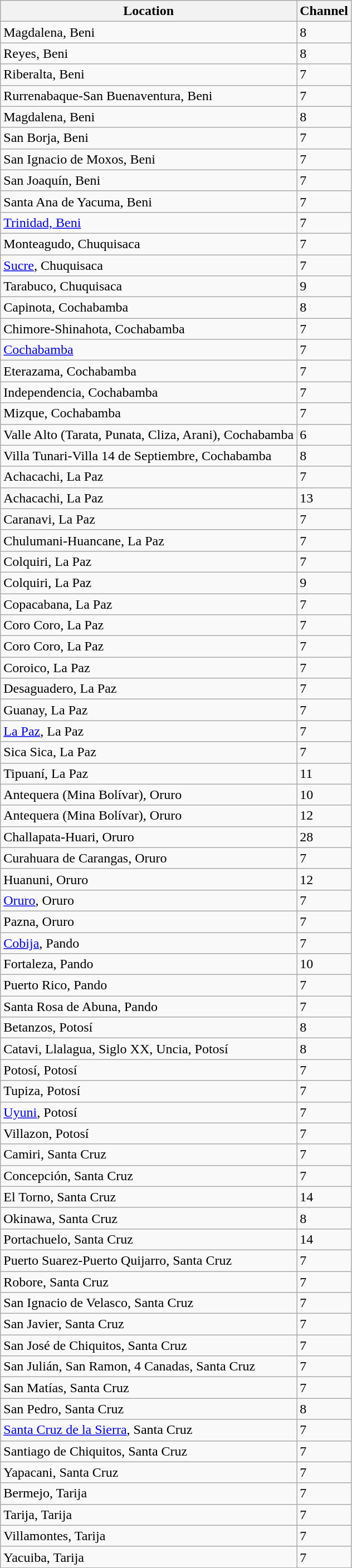<table class="wikitable sortable">
<tr>
<th>Location</th>
<th>Channel</th>
</tr>
<tr>
<td>Magdalena, Beni</td>
<td>8</td>
</tr>
<tr>
<td>Reyes, Beni</td>
<td>8</td>
</tr>
<tr>
<td>Riberalta, Beni</td>
<td>7</td>
</tr>
<tr>
<td>Rurrenabaque-San Buenaventura, Beni</td>
<td>7</td>
</tr>
<tr>
<td>Magdalena, Beni</td>
<td>8</td>
</tr>
<tr>
<td>San Borja, Beni</td>
<td>7</td>
</tr>
<tr>
<td>San Ignacio de Moxos, Beni</td>
<td>7</td>
</tr>
<tr>
<td>San Joaquín, Beni</td>
<td>7</td>
</tr>
<tr>
<td>Santa Ana de Yacuma, Beni</td>
<td>7</td>
</tr>
<tr>
<td><a href='#'>Trinidad, Beni</a></td>
<td>7</td>
</tr>
<tr>
<td>Monteagudo, Chuquisaca</td>
<td>7</td>
</tr>
<tr>
<td><a href='#'>Sucre</a>, Chuquisaca</td>
<td>7</td>
</tr>
<tr>
<td>Tarabuco, Chuquisaca</td>
<td>9</td>
</tr>
<tr>
<td>Capinota, Cochabamba</td>
<td>8</td>
</tr>
<tr>
<td>Chimore-Shinahota, Cochabamba</td>
<td>7</td>
</tr>
<tr>
<td><a href='#'>Cochabamba</a></td>
<td>7</td>
</tr>
<tr>
<td>Eterazama, Cochabamba</td>
<td>7</td>
</tr>
<tr>
<td>Independencia, Cochabamba</td>
<td>7</td>
</tr>
<tr>
<td>Mizque, Cochabamba</td>
<td>7</td>
</tr>
<tr>
<td>Valle Alto (Tarata, Punata, Cliza, Arani), Cochabamba</td>
<td>6</td>
</tr>
<tr>
<td>Villa Tunari-Villa 14 de Septiembre, Cochabamba</td>
<td>8</td>
</tr>
<tr>
<td>Achacachi, La Paz</td>
<td>7</td>
</tr>
<tr>
<td>Achacachi, La Paz</td>
<td>13</td>
</tr>
<tr>
<td>Caranavi, La Paz</td>
<td>7</td>
</tr>
<tr>
<td>Chulumani-Huancane, La Paz</td>
<td>7</td>
</tr>
<tr>
<td>Colquiri, La Paz</td>
<td>7</td>
</tr>
<tr>
<td>Colquiri, La Paz</td>
<td>9</td>
</tr>
<tr>
<td>Copacabana, La Paz</td>
<td>7</td>
</tr>
<tr>
<td>Coro Coro, La Paz</td>
<td>7</td>
</tr>
<tr>
<td>Coro Coro, La Paz</td>
<td>7</td>
</tr>
<tr>
<td>Coroico, La Paz</td>
<td>7</td>
</tr>
<tr>
<td>Desaguadero, La Paz</td>
<td>7</td>
</tr>
<tr>
<td>Guanay, La Paz</td>
<td>7</td>
</tr>
<tr>
<td><a href='#'>La Paz</a>, La Paz</td>
<td>7</td>
</tr>
<tr>
<td>Sica Sica, La Paz</td>
<td>7</td>
</tr>
<tr>
<td>Tipuaní, La Paz</td>
<td>11</td>
</tr>
<tr>
<td>Antequera (Mina Bolívar), Oruro</td>
<td>10</td>
</tr>
<tr>
<td>Antequera (Mina Bolívar), Oruro</td>
<td>12</td>
</tr>
<tr>
<td>Challapata-Huari, Oruro</td>
<td>28</td>
</tr>
<tr>
<td>Curahuara de Carangas, Oruro</td>
<td>7</td>
</tr>
<tr>
<td>Huanuni, Oruro</td>
<td>12</td>
</tr>
<tr>
<td><a href='#'>Oruro</a>, Oruro</td>
<td>7</td>
</tr>
<tr>
<td>Pazna, Oruro</td>
<td>7</td>
</tr>
<tr>
<td><a href='#'>Cobija</a>, Pando</td>
<td>7</td>
</tr>
<tr>
<td>Fortaleza, Pando</td>
<td>10</td>
</tr>
<tr>
<td>Puerto Rico, Pando</td>
<td>7</td>
</tr>
<tr>
<td>Santa Rosa de Abuna, Pando</td>
<td>7</td>
</tr>
<tr>
<td>Betanzos, Potosí</td>
<td>8</td>
</tr>
<tr>
<td>Catavi, Llalagua, Siglo XX, Uncia, Potosí</td>
<td>8</td>
</tr>
<tr>
<td>Potosí, Potosí</td>
<td>7</td>
</tr>
<tr>
<td>Tupiza, Potosí</td>
<td>7</td>
</tr>
<tr>
<td><a href='#'>Uyuni</a>, Potosí</td>
<td>7</td>
</tr>
<tr>
<td>Villazon, Potosí</td>
<td>7</td>
</tr>
<tr>
<td>Camiri, Santa Cruz</td>
<td>7</td>
</tr>
<tr>
<td>Concepción, Santa Cruz</td>
<td>7</td>
</tr>
<tr>
<td>El Torno, Santa Cruz</td>
<td>14</td>
</tr>
<tr>
<td>Okinawa, Santa Cruz</td>
<td>8</td>
</tr>
<tr>
<td>Portachuelo, Santa Cruz</td>
<td>14</td>
</tr>
<tr>
<td>Puerto Suarez-Puerto Quijarro, Santa Cruz</td>
<td>7</td>
</tr>
<tr>
<td>Robore, Santa Cruz</td>
<td>7</td>
</tr>
<tr>
<td>San Ignacio de Velasco, Santa Cruz</td>
<td>7</td>
</tr>
<tr>
<td>San Javier, Santa Cruz</td>
<td>7</td>
</tr>
<tr>
<td>San José de Chiquitos, Santa Cruz</td>
<td>7</td>
</tr>
<tr>
<td>San Julián, San Ramon, 4 Canadas, Santa Cruz</td>
<td>7</td>
</tr>
<tr>
<td>San Matías, Santa Cruz</td>
<td>7</td>
</tr>
<tr>
<td>San Pedro, Santa Cruz</td>
<td>8</td>
</tr>
<tr>
<td><a href='#'>Santa Cruz de la Sierra</a>, Santa Cruz</td>
<td>7</td>
</tr>
<tr>
<td>Santiago de Chiquitos, Santa Cruz</td>
<td>7</td>
</tr>
<tr>
<td>Yapacani, Santa Cruz</td>
<td>7</td>
</tr>
<tr>
<td>Bermejo, Tarija</td>
<td>7</td>
</tr>
<tr>
<td>Tarija, Tarija</td>
<td>7</td>
</tr>
<tr>
<td>Villamontes, Tarija</td>
<td>7</td>
</tr>
<tr>
<td>Yacuiba, Tarija</td>
<td>7</td>
</tr>
</table>
